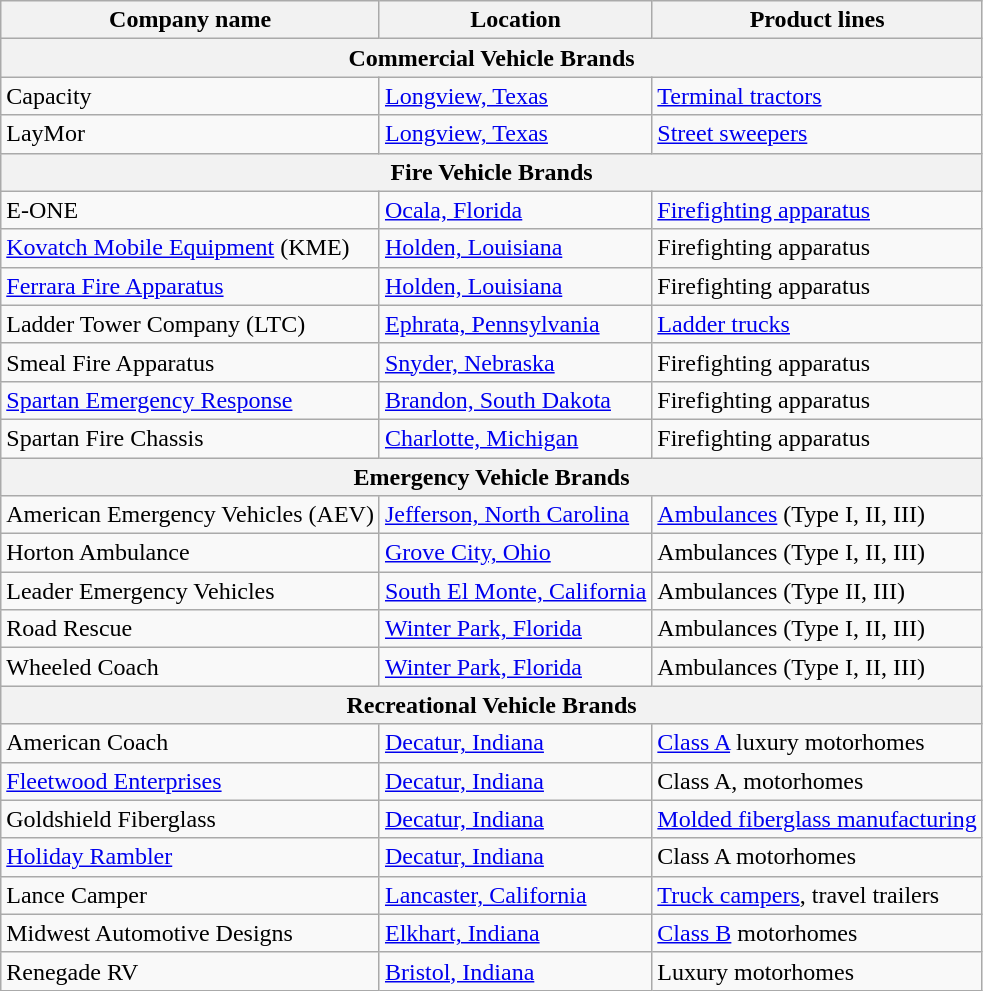<table class="wikitable">
<tr>
<th>Company name</th>
<th>Location</th>
<th>Product lines</th>
</tr>
<tr>
<th colspan="3">Commercial Vehicle Brands</th>
</tr>
<tr>
<td>Capacity</td>
<td><a href='#'>Longview, Texas</a></td>
<td><a href='#'>Terminal tractors</a></td>
</tr>
<tr>
<td>LayMor</td>
<td><a href='#'>Longview, Texas</a></td>
<td><a href='#'>Street sweepers</a></td>
</tr>
<tr>
<th colspan="3">Fire Vehicle Brands</th>
</tr>
<tr>
<td>E-ONE</td>
<td><a href='#'>Ocala, Florida</a></td>
<td><a href='#'>Firefighting apparatus</a></td>
</tr>
<tr>
<td><a href='#'>Kovatch Mobile Equipment</a> (KME)</td>
<td><a href='#'>Holden, Louisiana</a></td>
<td>Firefighting apparatus</td>
</tr>
<tr>
<td><a href='#'>Ferrara Fire Apparatus</a></td>
<td><a href='#'>Holden, Louisiana</a></td>
<td>Firefighting apparatus</td>
</tr>
<tr>
<td>Ladder Tower Company (LTC)</td>
<td><a href='#'>Ephrata, Pennsylvania</a></td>
<td><a href='#'>Ladder trucks</a></td>
</tr>
<tr>
<td>Smeal Fire Apparatus</td>
<td><a href='#'>Snyder, Nebraska</a></td>
<td>Firefighting apparatus</td>
</tr>
<tr>
<td><a href='#'>Spartan Emergency Response</a></td>
<td><a href='#'>Brandon, South Dakota</a></td>
<td>Firefighting apparatus</td>
</tr>
<tr>
<td>Spartan Fire Chassis</td>
<td><a href='#'>Charlotte, Michigan</a></td>
<td>Firefighting apparatus</td>
</tr>
<tr>
<th colspan="3">Emergency Vehicle Brands</th>
</tr>
<tr>
<td>American Emergency Vehicles (AEV)</td>
<td><a href='#'>Jefferson, North Carolina</a></td>
<td><a href='#'>Ambulances</a> (Type I, II, III)</td>
</tr>
<tr>
<td>Horton Ambulance</td>
<td><a href='#'>Grove City, Ohio</a></td>
<td>Ambulances (Type I, II, III)</td>
</tr>
<tr>
<td>Leader Emergency Vehicles</td>
<td><a href='#'>South El Monte, California</a></td>
<td>Ambulances (Type II, III)</td>
</tr>
<tr>
<td>Road Rescue</td>
<td><a href='#'>Winter Park, Florida</a></td>
<td>Ambulances (Type I, II, III)</td>
</tr>
<tr>
<td>Wheeled Coach</td>
<td><a href='#'>Winter Park, Florida</a></td>
<td>Ambulances (Type I, II, III)</td>
</tr>
<tr>
<th colspan="3">Recreational Vehicle Brands</th>
</tr>
<tr>
<td>American Coach</td>
<td><a href='#'>Decatur, Indiana</a></td>
<td><a href='#'>Class A</a> luxury motorhomes</td>
</tr>
<tr>
<td><a href='#'>Fleetwood Enterprises</a></td>
<td><a href='#'>Decatur, Indiana</a></td>
<td>Class A, motorhomes</td>
</tr>
<tr>
<td>Goldshield Fiberglass</td>
<td><a href='#'>Decatur, Indiana</a></td>
<td><a href='#'>Molded fiberglass manufacturing</a></td>
</tr>
<tr>
<td><a href='#'>Holiday Rambler</a></td>
<td><a href='#'>Decatur, Indiana</a></td>
<td>Class A motorhomes</td>
</tr>
<tr>
<td>Lance Camper</td>
<td><a href='#'>Lancaster, California</a></td>
<td><a href='#'>Truck campers</a>, travel trailers</td>
</tr>
<tr>
<td>Midwest Automotive Designs</td>
<td><a href='#'>Elkhart, Indiana</a></td>
<td><a href='#'>Class B</a> motorhomes</td>
</tr>
<tr>
<td>Renegade RV</td>
<td><a href='#'>Bristol, Indiana</a></td>
<td>Luxury motorhomes</td>
</tr>
</table>
